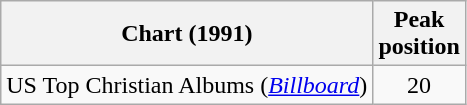<table class="wikitable">
<tr>
<th>Chart (1991)</th>
<th>Peak<br>position</th>
</tr>
<tr>
<td>US Top Christian Albums (<em><a href='#'>Billboard</a></em>)</td>
<td style="text-align:center;">20</td>
</tr>
</table>
